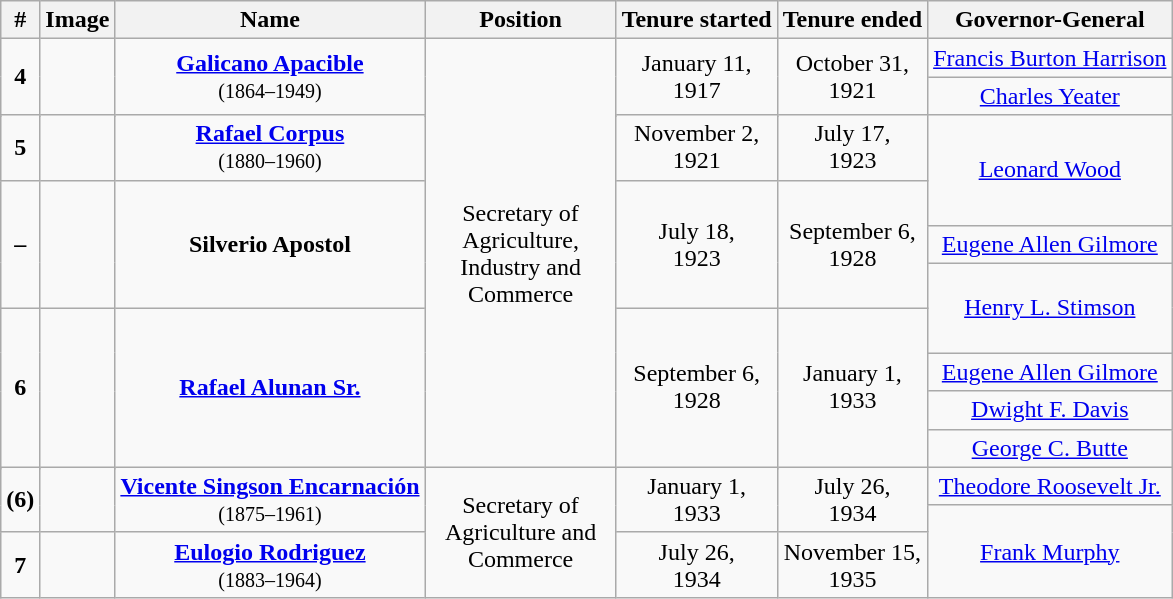<table class="wikitable" style="text-align:center; border:1px #aaf solid;">
<tr>
<th>#</th>
<th>Image</th>
<th>Name</th>
<th width=120px>Position</th>
<th>Tenure started</th>
<th>Tenure ended</th>
<th>Governor-General</th>
</tr>
<tr>
<td rowspan="3"><strong>4</strong></td>
<td rowspan="3"></td>
<td rowspan="3"><strong><a href='#'>Galicano Apacible</a></strong><br><small>(1864–1949)</small><br></td>
<td rowspan="12">Secretary of Agriculture, Industry and Commerce</td>
<td rowspan="3">January 11,<br>1917</td>
<td rowspan="3">October 31,<br>1921</td>
<td><a href='#'>Francis Burton Harrison</a></td>
</tr>
<tr>
<td><a href='#'>Charles Yeater</a></td>
</tr>
<tr>
<td rowspan="3"><a href='#'>Leonard Wood</a></td>
</tr>
<tr>
<td><strong>5</strong></td>
<td></td>
<td><strong><a href='#'>Rafael Corpus</a></strong><br><small>(1880–1960)</small><br></td>
<td>November 2,<br>1921</td>
<td>July 17,<br>1923</td>
</tr>
<tr style="height:30px;">
<td rowspan="3"><strong>–</strong></td>
<td rowspan="3"></td>
<td rowspan="3"><strong>Silverio Apostol</strong><br></td>
<td rowspan="3">July 18,<br>1923</td>
<td rowspan="3">September 6,<br>1928</td>
</tr>
<tr>
<td><a href='#'>Eugene Allen Gilmore</a></td>
</tr>
<tr style="height:30px;">
<td rowspan="2"><a href='#'>Henry L. Stimson</a></td>
</tr>
<tr style="height:30px;">
<td rowspan="5"><strong>6</strong></td>
<td rowspan="5"></td>
<td rowspan="5"><strong><a href='#'>Rafael Alunan Sr.</a></strong><br></td>
<td rowspan="5">September 6,<br>1928</td>
<td rowspan="5">January 1,<br>1933</td>
</tr>
<tr>
<td><a href='#'>Eugene Allen Gilmore</a></td>
</tr>
<tr>
<td><a href='#'>Dwight F. Davis</a></td>
</tr>
<tr>
<td><a href='#'>George C. Butte</a></td>
</tr>
<tr>
<td rowspan="2"><a href='#'>Theodore Roosevelt Jr.</a></td>
</tr>
<tr>
<td rowspan="2"><strong>(6)</strong></td>
<td rowspan="2"></td>
<td rowspan="2"><strong><a href='#'>Vicente Singson Encarnación</a></strong><br><small>(1875–1961)</small></td>
<td rowspan="3">Secretary of Agriculture and Commerce</td>
<td rowspan="2">January 1,<br>1933</td>
<td rowspan="2">July 26,<br>1934</td>
</tr>
<tr>
<td rowspan="2"><a href='#'>Frank Murphy</a></td>
</tr>
<tr>
<td><strong>7</strong></td>
<td></td>
<td><strong><a href='#'>Eulogio Rodriguez</a></strong><br><small>(1883–1964)</small></td>
<td>July 26,<br>1934</td>
<td>November 15,<br>1935</td>
</tr>
</table>
